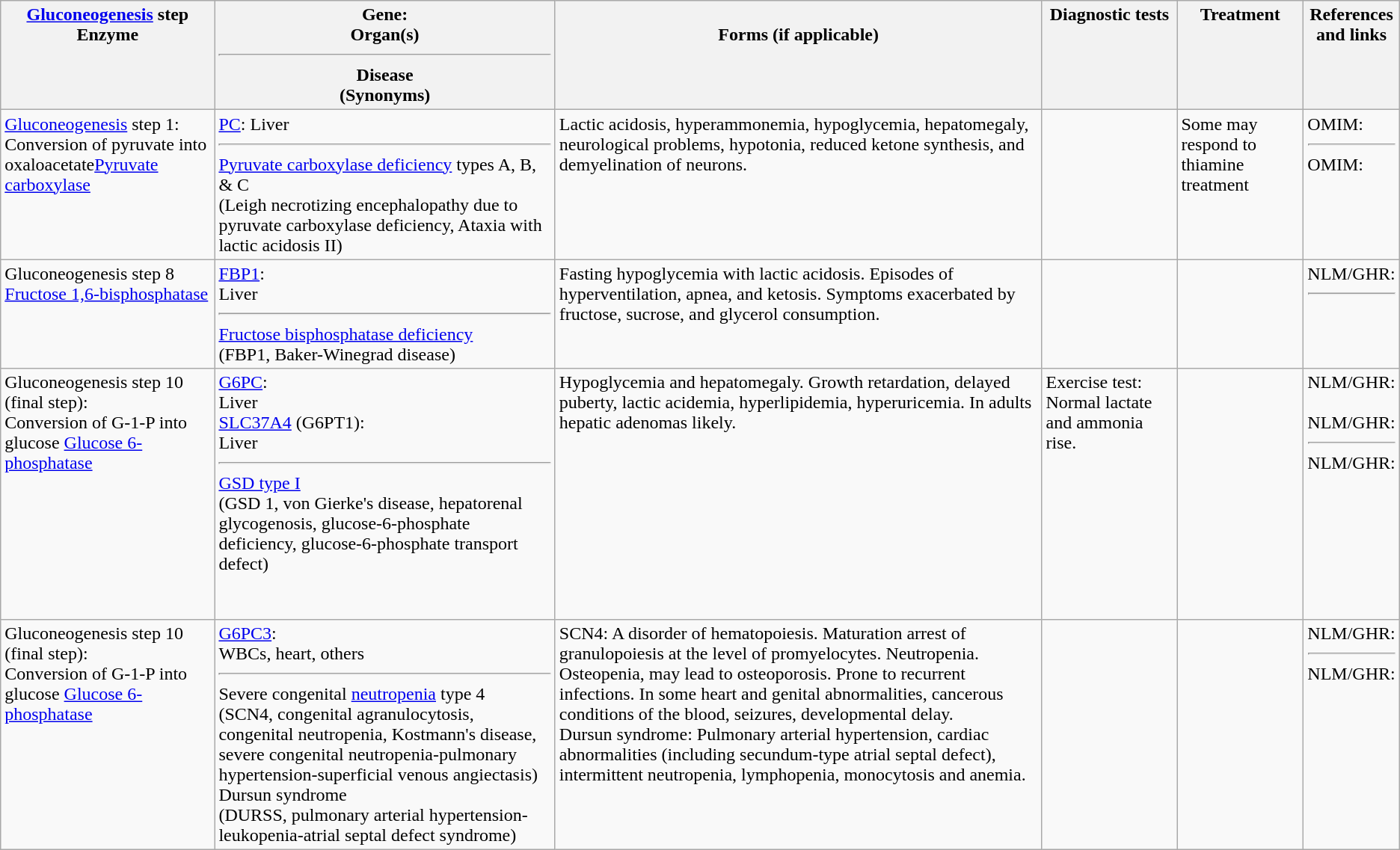<table class="wikitable">
<tr valign="top">
<th><a href='#'>Gluconeogenesis</a> step  Enzyme</th>
<th>Gene: <br> Organ(s) <hr> Disease<br>(Synonyms)</th>
<th> <br> Forms (if applicable) <br> </th>
<th>Diagnostic tests</th>
<th>Treatment</th>
<th>References <br> and links</th>
</tr>
<tr valign="top">
<td><a href='#'>Gluconeogenesis</a> step 1:<br>Conversion of pyruvate into oxaloacetate<a href='#'>Pyruvate carboxylase</a></td>
<td><a href='#'>PC</a>: Liver<hr>  <a href='#'>Pyruvate carboxylase deficiency</a> types A, B, & C<br>(Leigh necrotizing encephalopathy due to pyruvate carboxylase deficiency, Ataxia with lactic acidosis II)</td>
<td>Lactic acidosis, hyperammonemia, hypoglycemia, hepatomegaly, neurological problems, hypotonia, reduced ketone synthesis, and  demyelination of neurons.</td>
<td></td>
<td>Some may respond to thiamine treatment</td>
<td>OMIM: <hr>OMIM: </td>
</tr>
<tr valign="top">
<td>Gluconeogenesis step 8  <a href='#'>Fructose 1,6-bisphosphatase</a></td>
<td><a href='#'>FBP1</a>: <br> Liver <hr>  <a href='#'>Fructose bisphosphatase deficiency</a> <br>(FBP1, Baker-Winegrad disease)</td>
<td>Fasting hypoglycemia with lactic acidosis. Episodes of hyperventilation, apnea, and ketosis. Symptoms exacerbated by fructose, sucrose, and glycerol consumption.</td>
<td></td>
<td></td>
<td>NLM/GHR: <br> <hr>  <br>  <br> </td>
</tr>
<tr valign="top">
<td>Gluconeogenesis step 10 (final step): <br> Conversion of G-1-P into glucose  <a href='#'>Glucose 6-phosphatase</a></td>
<td><a href='#'>G6PC</a>: <br> Liver <br> <a href='#'>SLC37A4</a> (G6PT1): <br> Liver <hr>  <a href='#'>GSD type I</a> <br> (GSD 1, von Gierke's disease, hepatorenal glycogenosis, glucose-6-phosphate deficiency, glucose-6-phosphate transport defect)</td>
<td>Hypoglycemia and hepatomegaly. Growth retardation, delayed puberty, lactic acidemia, hyperlipidemia, hyperuricemia. In adults hepatic adenomas likely.</td>
<td>Exercise test: Normal lactate and ammonia rise.</td>
<td></td>
<td>NLM/GHR: <br> <br> NLM/GHR: <br> <hr> NLM/GHR: <br>  <br>  <br>  <br>  <br>  <br>  <br>  <br> </td>
</tr>
<tr valign="top">
<td>Gluconeogenesis step 10 (final step): <br> Conversion of G-1-P into glucose  <a href='#'>Glucose 6-phosphatase</a></td>
<td><a href='#'>G6PC3</a>: <br> WBCs, heart, others <hr> Severe congenital <a href='#'>neutropenia</a> type 4 <br> (SCN4, congenital agranulocytosis, congenital neutropenia, Kostmann's disease, severe congenital neutropenia-pulmonary hypertension-superficial venous angiectasis) <br> Dursun syndrome <br> (DURSS, pulmonary arterial hypertension-leukopenia-atrial septal defect syndrome)</td>
<td>SCN4: A disorder of hematopoiesis. Maturation arrest of granulopoiesis at the level of promyelocytes. Neutropenia. Osteopenia, may lead to osteoporosis. Prone to recurrent infections. In some heart and genital abnormalities, cancerous conditions of the blood, seizures, developmental delay. <br> Dursun syndrome: Pulmonary arterial hypertension, cardiac abnormalities (including secundum-type atrial septal defect), intermittent neutropenia, lymphopenia, monocytosis and anemia.</td>
<td></td>
<td></td>
<td>NLM/GHR: <br> <hr> NLM/GHR: <br>  <br>  <br> </td>
</tr>
</table>
